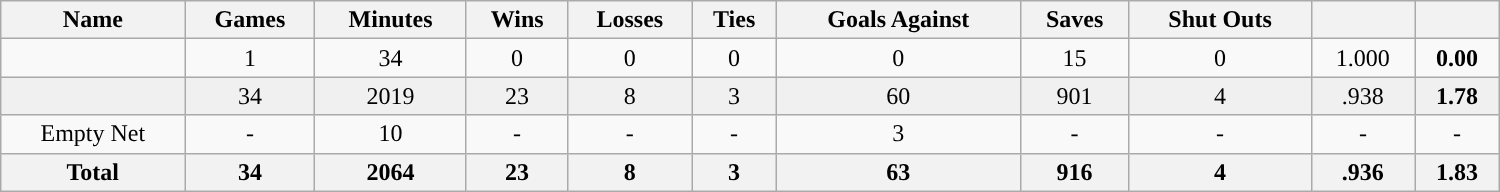<table class="wikitable sortable" width ="1000">
<tr align="center">
<th>Name</th>
<th>Games</th>
<th>Minutes</th>
<th>Wins</th>
<th>Losses</th>
<th>Ties</th>
<th>Goals Against</th>
<th>Saves</th>
<th>Shut Outs</th>
<th><a href='#'></a></th>
<th><a href='#'></a></th>
</tr>
<tr align="center">
<td></td>
<td>1</td>
<td>34</td>
<td>0</td>
<td>0</td>
<td>0</td>
<td>0</td>
<td>15</td>
<td>0</td>
<td>1.000</td>
<td><strong>0.00</strong></td>
</tr>
<tr align="center" bgcolor="#f0f0f0">
<td></td>
<td>34</td>
<td>2019</td>
<td>23</td>
<td>8</td>
<td>3</td>
<td>60</td>
<td>901</td>
<td>4</td>
<td>.938</td>
<td><strong>1.78</strong></td>
</tr>
<tr align="center" bgcolor="">
<td>Empty Net</td>
<td>-</td>
<td>10</td>
<td>-</td>
<td>-</td>
<td>-</td>
<td>3</td>
<td>-</td>
<td>-</td>
<td>-</td>
<td>-</td>
</tr>
<tr>
<th>Total</th>
<th>34</th>
<th>2064</th>
<th>23</th>
<th>8</th>
<th>3</th>
<th>63</th>
<th>916</th>
<th>4</th>
<th>.936</th>
<th>1.83</th>
</tr>
</table>
